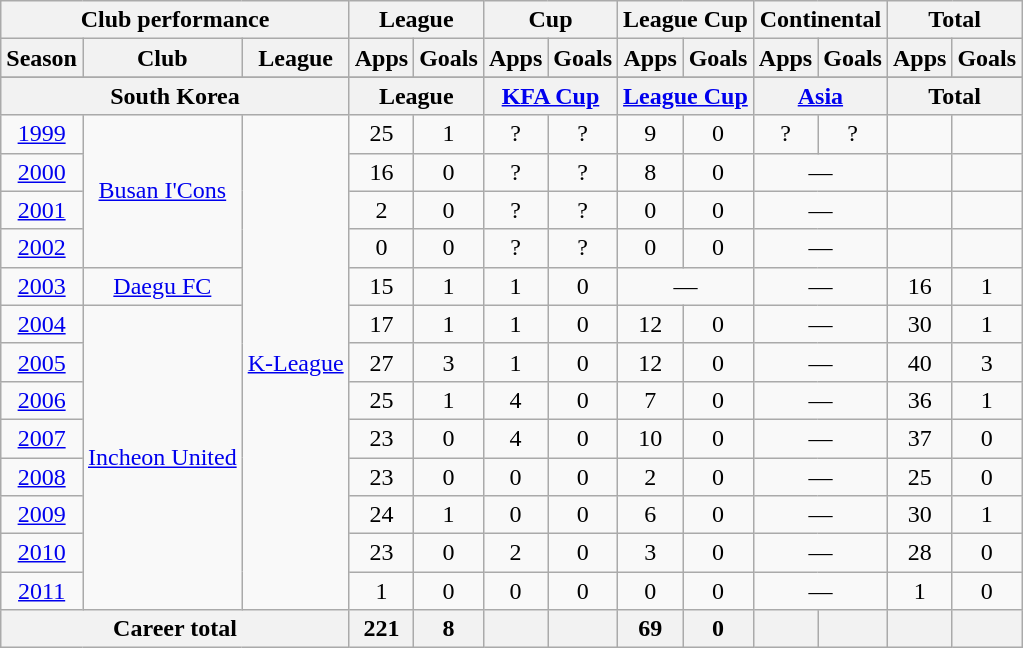<table class="wikitable" style="text-align:center">
<tr>
<th colspan=3>Club performance</th>
<th colspan=2>League</th>
<th colspan=2>Cup</th>
<th colspan=2>League Cup</th>
<th colspan=2>Continental</th>
<th colspan=2>Total</th>
</tr>
<tr>
<th>Season</th>
<th>Club</th>
<th>League</th>
<th>Apps</th>
<th>Goals</th>
<th>Apps</th>
<th>Goals</th>
<th>Apps</th>
<th>Goals</th>
<th>Apps</th>
<th>Goals</th>
<th>Apps</th>
<th>Goals</th>
</tr>
<tr>
</tr>
<tr>
<th colspan=3>South Korea</th>
<th colspan=2>League</th>
<th colspan=2><a href='#'>KFA Cup</a></th>
<th colspan=2><a href='#'>League Cup</a></th>
<th colspan=2><a href='#'>Asia</a></th>
<th colspan=2>Total</th>
</tr>
<tr>
<td><a href='#'>1999</a></td>
<td rowspan="4"><a href='#'>Busan I'Cons</a></td>
<td rowspan="13"><a href='#'>K-League</a></td>
<td>25</td>
<td>1</td>
<td>?</td>
<td>?</td>
<td>9</td>
<td>0</td>
<td>?</td>
<td>?</td>
<td></td>
<td></td>
</tr>
<tr>
<td><a href='#'>2000</a></td>
<td>16</td>
<td>0</td>
<td>?</td>
<td>?</td>
<td>8</td>
<td>0</td>
<td colspan="2">—</td>
<td></td>
<td></td>
</tr>
<tr>
<td><a href='#'>2001</a></td>
<td>2</td>
<td>0</td>
<td>?</td>
<td>?</td>
<td>0</td>
<td>0</td>
<td colspan="2">—</td>
<td></td>
<td></td>
</tr>
<tr>
<td><a href='#'>2002</a></td>
<td>0</td>
<td>0</td>
<td>?</td>
<td>?</td>
<td>0</td>
<td>0</td>
<td colspan="2">—</td>
<td></td>
<td></td>
</tr>
<tr>
<td><a href='#'>2003</a></td>
<td><a href='#'>Daegu FC</a></td>
<td>15</td>
<td>1</td>
<td>1</td>
<td>0</td>
<td colspan="2">—</td>
<td colspan="2">—</td>
<td>16</td>
<td>1</td>
</tr>
<tr>
<td><a href='#'>2004</a></td>
<td rowspan="8"><a href='#'>Incheon United</a></td>
<td>17</td>
<td>1</td>
<td>1</td>
<td>0</td>
<td>12</td>
<td>0</td>
<td colspan="2">—</td>
<td>30</td>
<td>1</td>
</tr>
<tr>
<td><a href='#'>2005</a></td>
<td>27</td>
<td>3</td>
<td>1</td>
<td>0</td>
<td>12</td>
<td>0</td>
<td colspan="2">—</td>
<td>40</td>
<td>3</td>
</tr>
<tr>
<td><a href='#'>2006</a></td>
<td>25</td>
<td>1</td>
<td>4</td>
<td>0</td>
<td>7</td>
<td>0</td>
<td colspan="2">—</td>
<td>36</td>
<td>1</td>
</tr>
<tr>
<td><a href='#'>2007</a></td>
<td>23</td>
<td>0</td>
<td>4</td>
<td>0</td>
<td>10</td>
<td>0</td>
<td colspan="2">—</td>
<td>37</td>
<td>0</td>
</tr>
<tr>
<td><a href='#'>2008</a></td>
<td>23</td>
<td>0</td>
<td>0</td>
<td>0</td>
<td>2</td>
<td>0</td>
<td colspan="2">—</td>
<td>25</td>
<td>0</td>
</tr>
<tr>
<td><a href='#'>2009</a></td>
<td>24</td>
<td>1</td>
<td>0</td>
<td>0</td>
<td>6</td>
<td>0</td>
<td colspan="2">—</td>
<td>30</td>
<td>1</td>
</tr>
<tr>
<td><a href='#'>2010</a></td>
<td>23</td>
<td>0</td>
<td>2</td>
<td>0</td>
<td>3</td>
<td>0</td>
<td colspan="2">—</td>
<td>28</td>
<td>0</td>
</tr>
<tr>
<td><a href='#'>2011</a></td>
<td>1</td>
<td>0</td>
<td>0</td>
<td>0</td>
<td>0</td>
<td>0</td>
<td colspan="2">—</td>
<td>1</td>
<td>0</td>
</tr>
<tr>
<th colspan=3>Career total</th>
<th>221</th>
<th>8</th>
<th></th>
<th></th>
<th>69</th>
<th>0</th>
<th></th>
<th></th>
<th></th>
<th></th>
</tr>
</table>
